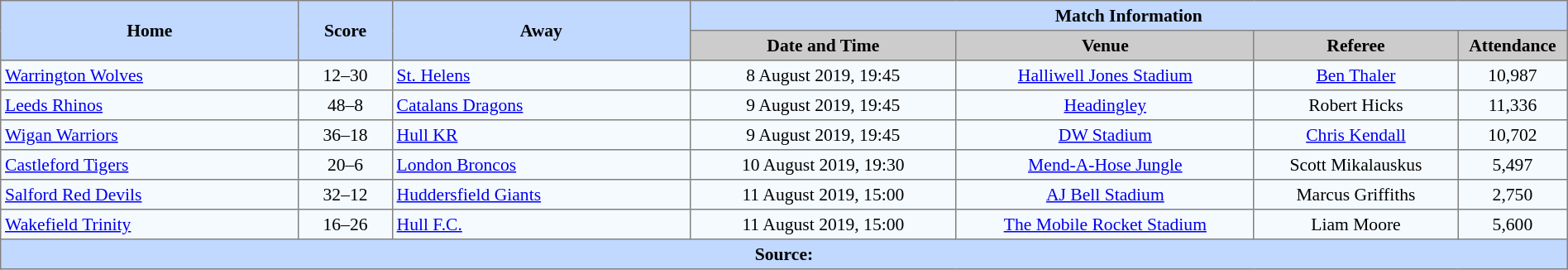<table border="1" style="border-collapse:collapse; font-size:90%; text-align:center;" cellpadding="3" cellspacing="0" width="100%">
<tr bgcolor="#C1D8FF">
<th rowspan="2" width="19%">Home</th>
<th rowspan="2" width="6%">Score</th>
<th rowspan="2" width="19%">Away</th>
<th colspan="4">Match Information</th>
</tr>
<tr bgcolor="#CCCCCC">
<th width="17%">Date and Time</th>
<th width="19%">Venue</th>
<th width="13%">Referee</th>
<th width="7%">Attendance</th>
</tr>
<tr bgcolor="#F5FAFF">
<td align="left"> <a href='#'>Warrington Wolves</a></td>
<td>12–30</td>
<td align="left"> <a href='#'>St. Helens</a></td>
<td>8 August 2019, 19:45</td>
<td><a href='#'>Halliwell Jones Stadium</a></td>
<td><a href='#'>Ben Thaler</a></td>
<td>10,987</td>
</tr>
<tr bgcolor="#F5FAFF">
<td align="left"> <a href='#'>Leeds Rhinos</a></td>
<td>48–8</td>
<td align="left"> <a href='#'>Catalans Dragons</a></td>
<td>9 August 2019, 19:45</td>
<td><a href='#'>Headingley</a></td>
<td>Robert Hicks</td>
<td>11,336</td>
</tr>
<tr bgcolor="#F5FAFF">
<td align="left"> <a href='#'>Wigan Warriors</a></td>
<td>36–18</td>
<td align="left"> <a href='#'>Hull KR</a></td>
<td>9 August 2019, 19:45</td>
<td><a href='#'>DW Stadium</a></td>
<td><a href='#'>Chris Kendall</a></td>
<td>10,702</td>
</tr>
<tr bgcolor="#F5FAFF">
<td align="left"> <a href='#'>Castleford Tigers</a></td>
<td>20–6</td>
<td align="left"> <a href='#'>London Broncos</a></td>
<td>10 August 2019, 19:30</td>
<td><a href='#'>Mend-A-Hose Jungle</a></td>
<td>Scott Mikalauskus</td>
<td>5,497</td>
</tr>
<tr bgcolor="#F5FAFF">
<td align="left"> <a href='#'>Salford Red Devils</a></td>
<td>32–12</td>
<td align="left"> <a href='#'>Huddersfield Giants</a></td>
<td>11 August 2019, 15:00</td>
<td><a href='#'>AJ Bell Stadium</a></td>
<td>Marcus Griffiths</td>
<td>2,750</td>
</tr>
<tr bgcolor="#F5FAFF">
<td align="left"> <a href='#'>Wakefield Trinity</a></td>
<td>16–26</td>
<td align="left"> <a href='#'>Hull F.C.</a></td>
<td>11 August 2019, 15:00</td>
<td><a href='#'>The Mobile Rocket Stadium</a></td>
<td>Liam Moore</td>
<td>5,600</td>
</tr>
<tr style="background:#c1d8ff;">
<th colspan="7">Source:</th>
</tr>
</table>
